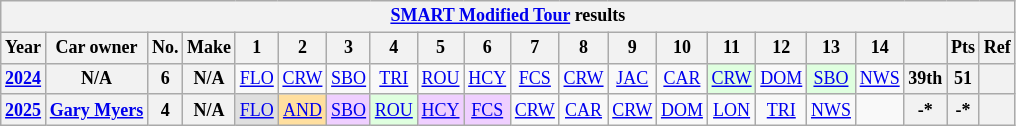<table class="wikitable" style="text-align:center; font-size:75%">
<tr>
<th colspan=38><a href='#'>SMART Modified Tour</a> results</th>
</tr>
<tr>
<th>Year</th>
<th>Car owner</th>
<th>No.</th>
<th>Make</th>
<th>1</th>
<th>2</th>
<th>3</th>
<th>4</th>
<th>5</th>
<th>6</th>
<th>7</th>
<th>8</th>
<th>9</th>
<th>10</th>
<th>11</th>
<th>12</th>
<th>13</th>
<th>14</th>
<th></th>
<th>Pts</th>
<th>Ref</th>
</tr>
<tr>
<th><a href='#'>2024</a></th>
<th>N/A</th>
<th>6</th>
<th>N/A</th>
<td><a href='#'>FLO</a></td>
<td><a href='#'>CRW</a></td>
<td><a href='#'>SBO</a></td>
<td><a href='#'>TRI</a></td>
<td><a href='#'>ROU</a></td>
<td><a href='#'>HCY</a></td>
<td><a href='#'>FCS</a></td>
<td><a href='#'>CRW</a></td>
<td><a href='#'>JAC</a></td>
<td><a href='#'>CAR</a></td>
<td style="background:#DFFFDF;"><a href='#'>CRW</a><br></td>
<td><a href='#'>DOM</a></td>
<td style="background:#DFFFDF;"><a href='#'>SBO</a><br></td>
<td><a href='#'>NWS</a></td>
<th>39th</th>
<th>51</th>
<th></th>
</tr>
<tr>
<th><a href='#'>2025</a></th>
<th><a href='#'>Gary Myers</a></th>
<th>4</th>
<th>N/A</th>
<td style="background:#DFDFDF;"><a href='#'>FLO</a><br></td>
<td style="background:#FFDF9F;"><a href='#'>AND</a><br></td>
<td style="background:#EFCFFF;"><a href='#'>SBO</a><br></td>
<td style="background:#DFFFDF;"><a href='#'>ROU</a><br></td>
<td style="background:#EFCFFF;"><a href='#'>HCY</a><br></td>
<td style="background:#EFCFFF;"><a href='#'>FCS</a><br></td>
<td><a href='#'>CRW</a></td>
<td><a href='#'>CAR</a></td>
<td><a href='#'>CRW</a></td>
<td><a href='#'>DOM</a></td>
<td><a href='#'>LON</a></td>
<td><a href='#'>TRI</a></td>
<td><a href='#'>NWS</a></td>
<td></td>
<th>-*</th>
<th>-*</th>
<th></th>
</tr>
</table>
